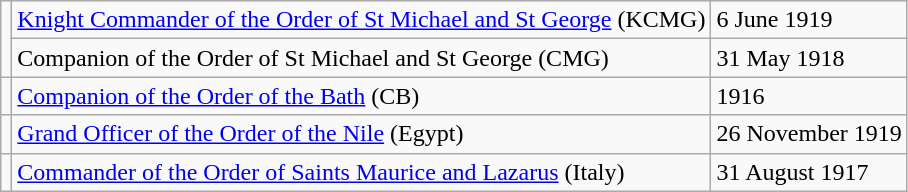<table class="wikitable">
<tr>
<td rowspan=2></td>
<td><a href='#'>Knight Commander of the Order of St Michael and St George</a> (KCMG)</td>
<td>6 June 1919</td>
</tr>
<tr>
<td>Companion of the Order of St Michael and St George (CMG)</td>
<td>31 May 1918</td>
</tr>
<tr>
<td></td>
<td><a href='#'>Companion of the Order of the Bath</a> (CB)</td>
<td>1916</td>
</tr>
<tr>
<td></td>
<td><a href='#'>Grand Officer of the Order of the Nile</a> (Egypt)</td>
<td>26 November 1919</td>
</tr>
<tr>
<td></td>
<td><a href='#'>Commander of the Order of Saints Maurice and Lazarus</a> (Italy)</td>
<td>31 August 1917</td>
</tr>
</table>
